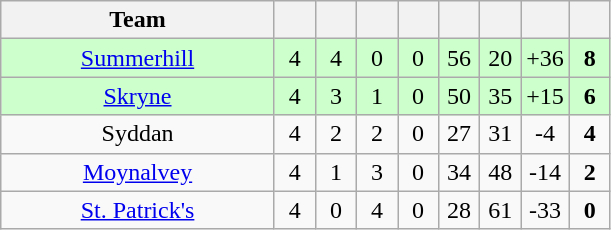<table class="wikitable" style="text-align:center">
<tr>
<th style="width:175px;">Team</th>
<th width="20"></th>
<th width="20"></th>
<th width="20"></th>
<th width="20"></th>
<th width="20"></th>
<th width="20"></th>
<th width="20"></th>
<th width="20"></th>
</tr>
<tr style="background:#cfc;">
<td><a href='#'>Summerhill</a></td>
<td>4</td>
<td>4</td>
<td>0</td>
<td>0</td>
<td>56</td>
<td>20</td>
<td>+36</td>
<td><strong>8</strong></td>
</tr>
<tr style="background:#cfc;">
<td><a href='#'>Skryne</a></td>
<td>4</td>
<td>3</td>
<td>1</td>
<td>0</td>
<td>50</td>
<td>35</td>
<td>+15</td>
<td><strong>6</strong></td>
</tr>
<tr>
<td>Syddan</td>
<td>4</td>
<td>2</td>
<td>2</td>
<td>0</td>
<td>27</td>
<td>31</td>
<td>-4</td>
<td><strong>4</strong></td>
</tr>
<tr>
<td><a href='#'>Moynalvey</a></td>
<td>4</td>
<td>1</td>
<td>3</td>
<td>0</td>
<td>34</td>
<td>48</td>
<td>-14</td>
<td><strong>2</strong></td>
</tr>
<tr>
<td><a href='#'>St. Patrick's</a></td>
<td>4</td>
<td>0</td>
<td>4</td>
<td>0</td>
<td>28</td>
<td>61</td>
<td>-33</td>
<td><strong>0</strong></td>
</tr>
</table>
